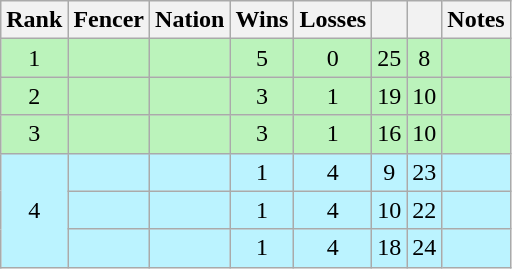<table class="wikitable sortable" style="text-align:center">
<tr>
<th>Rank</th>
<th>Fencer</th>
<th>Nation</th>
<th>Wins</th>
<th>Losses</th>
<th></th>
<th></th>
<th>Notes</th>
</tr>
<tr style="background:#bbf3bb;">
<td>1</td>
<td align=left></td>
<td align=left></td>
<td>5</td>
<td>0</td>
<td>25</td>
<td>8</td>
<td></td>
</tr>
<tr style="background:#bbf3bb;">
<td>2</td>
<td align=left></td>
<td align=left></td>
<td>3</td>
<td>1</td>
<td>19</td>
<td>10</td>
<td></td>
</tr>
<tr style="background:#bbf3bb;">
<td>3</td>
<td align=left></td>
<td align=left></td>
<td>3</td>
<td>1</td>
<td>16</td>
<td>10</td>
<td></td>
</tr>
<tr style="background:#bbf3ff;">
<td rowspan=4>4</td>
<td align=left></td>
<td align=left></td>
<td>1</td>
<td>4</td>
<td>9</td>
<td>23</td>
<td></td>
</tr>
<tr style="background:#bbf3ff;">
<td align=left></td>
<td align=left></td>
<td>1</td>
<td>4</td>
<td>10</td>
<td>22</td>
<td></td>
</tr>
<tr style="background:#bbf3ff;">
<td align=left></td>
<td align=left></td>
<td>1</td>
<td>4</td>
<td>18</td>
<td>24</td>
<td></td>
</tr>
</table>
